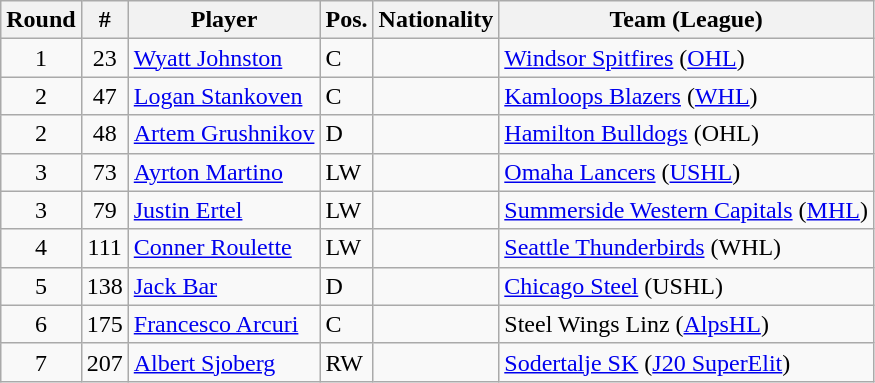<table class="wikitable">
<tr>
<th>Round</th>
<th>#</th>
<th>Player</th>
<th>Pos.</th>
<th>Nationality</th>
<th>Team (League)</th>
</tr>
<tr>
<td style="text-align:center;">1</td>
<td style="text-align:center;">23</td>
<td><a href='#'>Wyatt Johnston</a></td>
<td>C</td>
<td></td>
<td><a href='#'>Windsor Spitfires</a> (<a href='#'>OHL</a>)</td>
</tr>
<tr>
<td style="text-align:center;">2</td>
<td style="text-align:center;">47</td>
<td><a href='#'>Logan Stankoven</a></td>
<td>C</td>
<td></td>
<td><a href='#'>Kamloops Blazers</a> (<a href='#'>WHL</a>)</td>
</tr>
<tr>
<td style="text-align:center;">2</td>
<td style="text-align:center;">48</td>
<td><a href='#'>Artem Grushnikov</a></td>
<td>D</td>
<td></td>
<td><a href='#'>Hamilton Bulldogs</a> (OHL)</td>
</tr>
<tr>
<td style="text-align:center;">3</td>
<td style="text-align:center;">73</td>
<td><a href='#'>Ayrton Martino</a></td>
<td>LW</td>
<td></td>
<td><a href='#'>Omaha Lancers</a> (<a href='#'>USHL</a>)</td>
</tr>
<tr>
<td style="text-align:center;">3</td>
<td style="text-align:center;">79</td>
<td><a href='#'>Justin Ertel</a></td>
<td>LW</td>
<td></td>
<td><a href='#'>Summerside Western Capitals</a> (<a href='#'>MHL</a>)</td>
</tr>
<tr>
<td style="text-align:center;">4</td>
<td style="text-align:center;">111</td>
<td><a href='#'>Conner Roulette</a></td>
<td>LW</td>
<td></td>
<td><a href='#'>Seattle Thunderbirds</a> (WHL)</td>
</tr>
<tr>
<td style="text-align:center;">5</td>
<td style="text-align:center;">138</td>
<td><a href='#'>Jack Bar</a></td>
<td>D</td>
<td></td>
<td><a href='#'>Chicago Steel</a> (USHL)</td>
</tr>
<tr>
<td style="text-align:center;">6</td>
<td style="text-align:center;">175</td>
<td><a href='#'>Francesco Arcuri</a></td>
<td>C</td>
<td></td>
<td>Steel Wings Linz (<a href='#'>AlpsHL</a>)</td>
</tr>
<tr>
<td style="text-align:center;">7</td>
<td style="text-align:center;">207</td>
<td><a href='#'>Albert Sjoberg</a></td>
<td>RW</td>
<td></td>
<td><a href='#'>Sodertalje SK</a> (<a href='#'>J20 SuperElit</a>)</td>
</tr>
</table>
